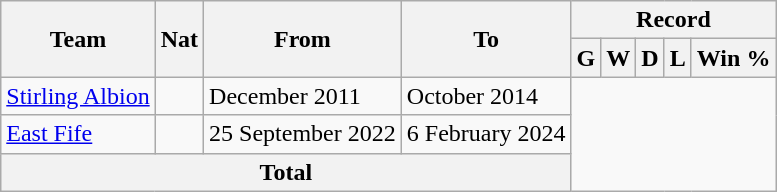<table class="wikitable" style="text-align: center">
<tr>
<th rowspan="2">Team</th>
<th rowspan="2">Nat</th>
<th rowspan="2">From</th>
<th rowspan="2">To</th>
<th colspan="5">Record</th>
</tr>
<tr>
<th>G</th>
<th>W</th>
<th>D</th>
<th>L</th>
<th>Win %</th>
</tr>
<tr>
<td align=left><a href='#'>Stirling Albion</a></td>
<td></td>
<td align=left>December 2011</td>
<td align=left>October 2014<br></td>
</tr>
<tr>
<td align=left><a href='#'>East Fife</a></td>
<td></td>
<td align=left>25 September 2022</td>
<td align=left>6 February 2024<br></td>
</tr>
<tr>
<th colspan=4>Total<br></th>
</tr>
</table>
